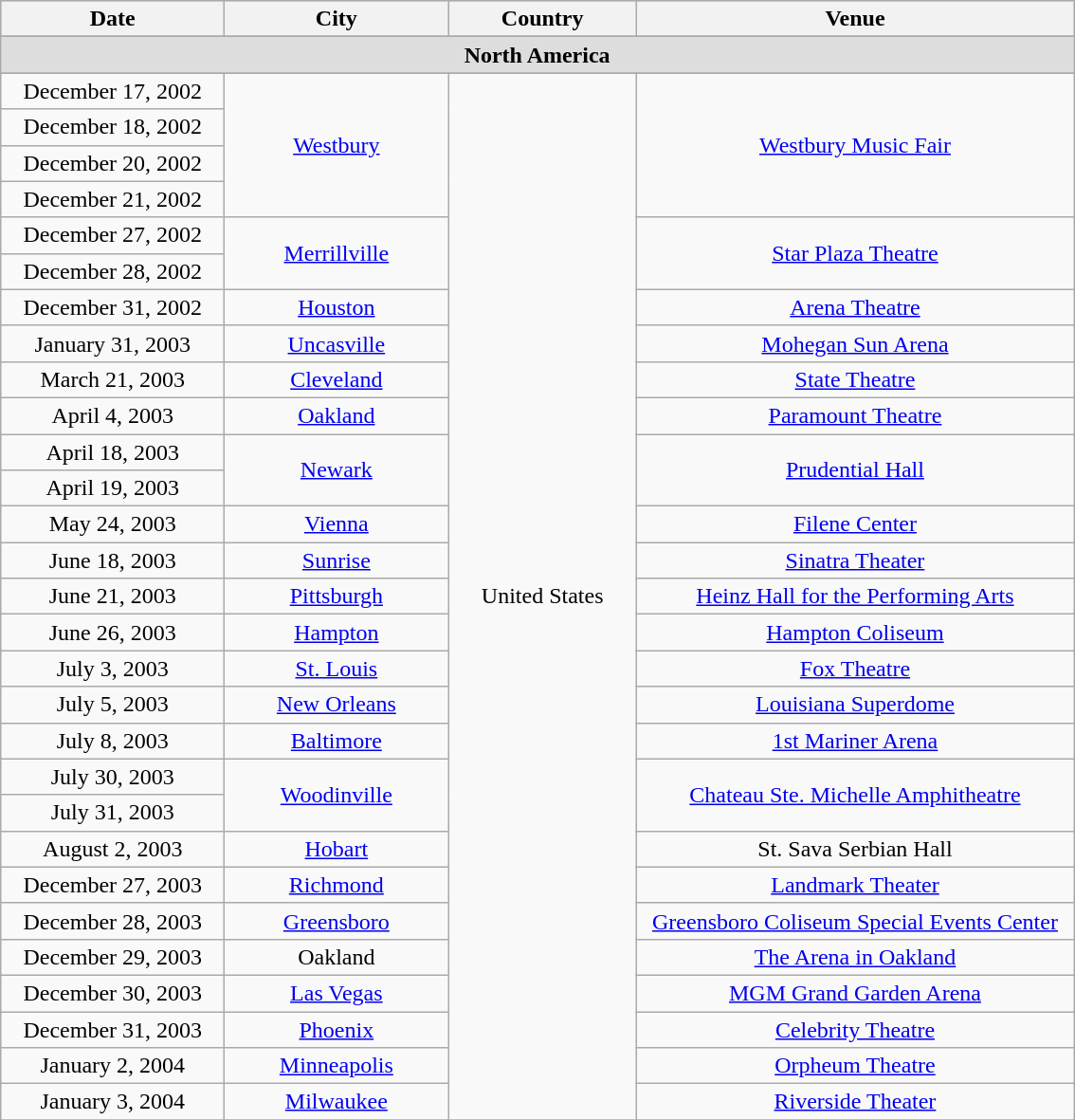<table class="wikitable" style="text-align:center;">
<tr bgcolor="#CCCCCC">
<th width="150">Date</th>
<th width="150">City</th>
<th width="125">Country</th>
<th width="300">Venue</th>
</tr>
<tr>
</tr>
<tr bgcolor="#DDDDDD">
<td colspan="4"><strong>North America</strong></td>
</tr>
<tr bgcolor="#CCCCCC">
</tr>
<tr>
<td>December 17, 2002</td>
<td rowspan="4"><a href='#'>Westbury</a></td>
<td rowspan="29">United States</td>
<td rowspan="4"><a href='#'>Westbury Music Fair</a></td>
</tr>
<tr>
<td>December 18, 2002</td>
</tr>
<tr>
<td>December 20, 2002</td>
</tr>
<tr>
<td>December 21, 2002</td>
</tr>
<tr>
<td>December 27, 2002</td>
<td rowspan="2"><a href='#'>Merrillville</a></td>
<td rowspan="2"><a href='#'>Star Plaza Theatre</a></td>
</tr>
<tr>
<td>December 28, 2002</td>
</tr>
<tr>
<td>December 31, 2002</td>
<td><a href='#'>Houston</a></td>
<td><a href='#'>Arena Theatre</a></td>
</tr>
<tr>
<td>January 31, 2003</td>
<td><a href='#'>Uncasville</a></td>
<td><a href='#'>Mohegan Sun Arena</a></td>
</tr>
<tr>
<td>March 21, 2003</td>
<td><a href='#'>Cleveland</a></td>
<td><a href='#'>State Theatre</a></td>
</tr>
<tr>
<td>April 4, 2003</td>
<td><a href='#'>Oakland</a></td>
<td><a href='#'>Paramount Theatre</a></td>
</tr>
<tr>
<td>April 18, 2003</td>
<td rowspan="2"><a href='#'>Newark</a></td>
<td rowspan="2"><a href='#'>Prudential Hall</a></td>
</tr>
<tr>
<td>April 19, 2003</td>
</tr>
<tr>
<td>May 24, 2003</td>
<td><a href='#'>Vienna</a></td>
<td><a href='#'>Filene Center</a></td>
</tr>
<tr>
<td>June 18, 2003</td>
<td><a href='#'>Sunrise</a></td>
<td><a href='#'>Sinatra Theater</a></td>
</tr>
<tr>
<td>June 21, 2003</td>
<td><a href='#'>Pittsburgh</a></td>
<td><a href='#'>Heinz Hall for the Performing Arts</a></td>
</tr>
<tr>
<td>June 26, 2003</td>
<td><a href='#'>Hampton</a></td>
<td><a href='#'>Hampton Coliseum</a></td>
</tr>
<tr>
<td>July 3, 2003</td>
<td><a href='#'>St. Louis</a></td>
<td><a href='#'>Fox Theatre</a></td>
</tr>
<tr>
<td>July 5, 2003</td>
<td><a href='#'>New Orleans</a></td>
<td><a href='#'>Louisiana Superdome</a></td>
</tr>
<tr>
<td>July 8, 2003</td>
<td><a href='#'>Baltimore</a></td>
<td><a href='#'>1st Mariner Arena</a></td>
</tr>
<tr>
<td>July 30, 2003</td>
<td rowspan="2"><a href='#'>Woodinville</a></td>
<td rowspan="2"><a href='#'>Chateau Ste. Michelle Amphitheatre</a></td>
</tr>
<tr>
<td>July 31, 2003</td>
</tr>
<tr>
<td>August 2, 2003</td>
<td><a href='#'>Hobart</a></td>
<td>St. Sava Serbian Hall</td>
</tr>
<tr>
<td>December 27, 2003</td>
<td><a href='#'>Richmond</a></td>
<td><a href='#'>Landmark Theater</a></td>
</tr>
<tr>
<td>December 28, 2003</td>
<td><a href='#'>Greensboro</a></td>
<td><a href='#'>Greensboro Coliseum Special Events Center</a></td>
</tr>
<tr>
<td>December 29, 2003</td>
<td>Oakland</td>
<td><a href='#'>The Arena in Oakland</a></td>
</tr>
<tr>
<td>December 30, 2003</td>
<td><a href='#'>Las Vegas</a></td>
<td><a href='#'>MGM Grand Garden Arena</a></td>
</tr>
<tr>
<td>December 31, 2003</td>
<td><a href='#'>Phoenix</a></td>
<td><a href='#'>Celebrity Theatre</a></td>
</tr>
<tr>
<td>January 2, 2004</td>
<td><a href='#'>Minneapolis</a></td>
<td><a href='#'>Orpheum Theatre</a></td>
</tr>
<tr>
<td>January 3, 2004</td>
<td><a href='#'>Milwaukee</a></td>
<td><a href='#'>Riverside Theater</a></td>
</tr>
<tr>
</tr>
</table>
